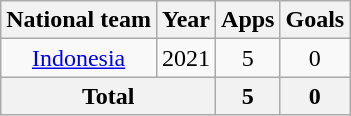<table class="wikitable" style="text-align:center">
<tr>
<th>National team</th>
<th>Year</th>
<th>Apps</th>
<th>Goals</th>
</tr>
<tr>
<td><a href='#'>Indonesia</a></td>
<td>2021</td>
<td>5</td>
<td>0</td>
</tr>
<tr>
<th colspan=2>Total</th>
<th>5</th>
<th>0</th>
</tr>
</table>
